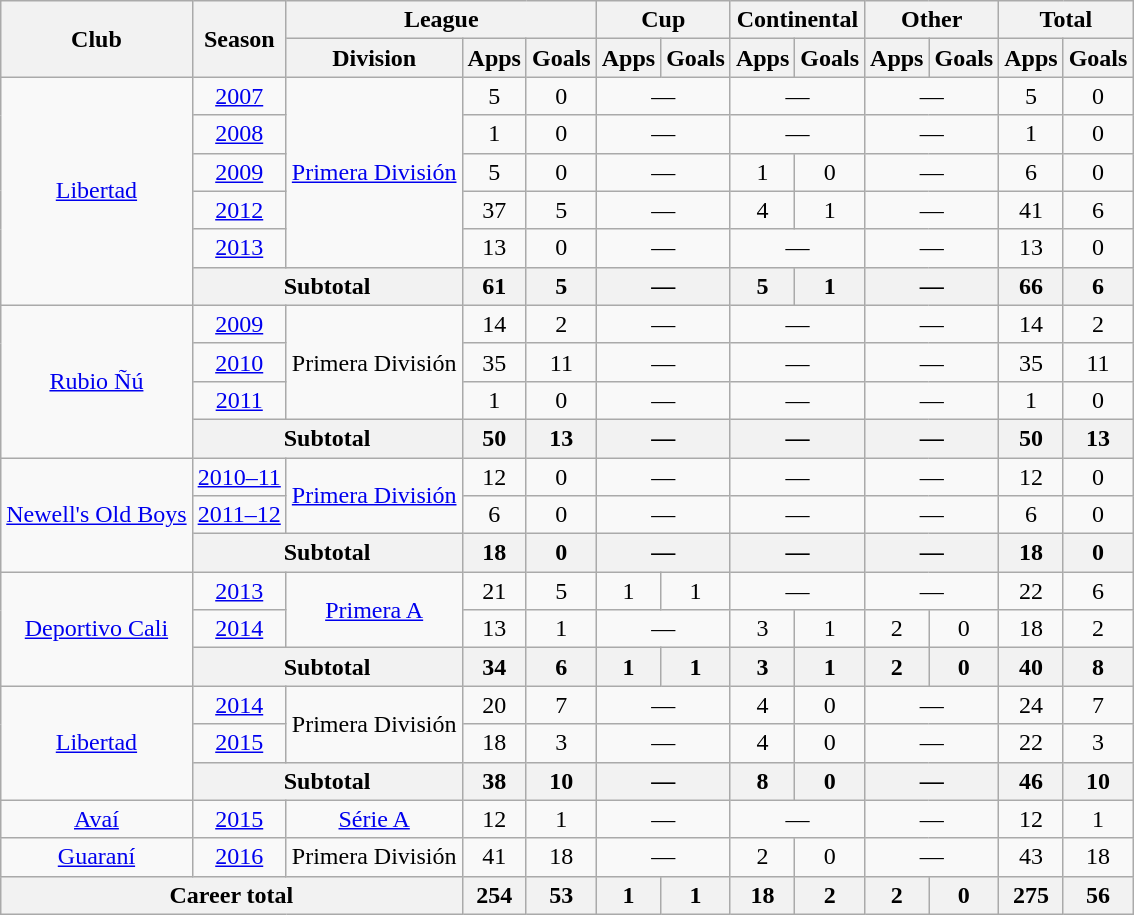<table class="wikitable" style="text-align: center;">
<tr>
<th rowspan="2">Club</th>
<th rowspan="2">Season</th>
<th colspan="3">League</th>
<th colspan="2">Cup</th>
<th colspan="2">Continental</th>
<th colspan="2">Other</th>
<th colspan="2">Total</th>
</tr>
<tr>
<th>Division</th>
<th>Apps</th>
<th>Goals</th>
<th>Apps</th>
<th>Goals</th>
<th>Apps</th>
<th>Goals</th>
<th>Apps</th>
<th>Goals</th>
<th>Apps</th>
<th>Goals</th>
</tr>
<tr>
<td rowspan="6" valign="center"><a href='#'>Libertad</a></td>
<td><a href='#'>2007</a></td>
<td rowspan="5"><a href='#'>Primera División</a></td>
<td>5</td>
<td>0</td>
<td colspan="2">—</td>
<td colspan="2">—</td>
<td colspan="2">—</td>
<td>5</td>
<td>0</td>
</tr>
<tr>
<td><a href='#'>2008</a></td>
<td>1</td>
<td>0</td>
<td colspan="2">—</td>
<td colspan="2">—</td>
<td colspan="2">—</td>
<td>1</td>
<td>0</td>
</tr>
<tr>
<td><a href='#'>2009</a></td>
<td>5</td>
<td>0</td>
<td colspan="2">—</td>
<td>1</td>
<td>0</td>
<td colspan="2">—</td>
<td>6</td>
<td>0</td>
</tr>
<tr>
<td><a href='#'>2012</a></td>
<td>37</td>
<td>5</td>
<td colspan="2">—</td>
<td>4</td>
<td>1</td>
<td colspan="2">—</td>
<td>41</td>
<td>6</td>
</tr>
<tr>
<td><a href='#'>2013</a></td>
<td>13</td>
<td>0</td>
<td colspan="2">—</td>
<td colspan="2">—</td>
<td colspan="2">—</td>
<td>13</td>
<td>0</td>
</tr>
<tr>
<th colspan="2">Subtotal</th>
<th>61</th>
<th>5</th>
<th colspan="2">—</th>
<th>5</th>
<th>1</th>
<th colspan="2">—</th>
<th>66</th>
<th>6</th>
</tr>
<tr>
<td rowspan="4" valign="center"><a href='#'>Rubio Ñú</a></td>
<td><a href='#'>2009</a></td>
<td rowspan="3">Primera División</td>
<td>14</td>
<td>2</td>
<td colspan="2">—</td>
<td colspan="2">—</td>
<td colspan="2">—</td>
<td>14</td>
<td>2</td>
</tr>
<tr>
<td><a href='#'>2010</a></td>
<td>35</td>
<td>11</td>
<td colspan="2">—</td>
<td colspan="2">—</td>
<td colspan="2">—</td>
<td>35</td>
<td>11</td>
</tr>
<tr>
<td><a href='#'>2011</a></td>
<td>1</td>
<td>0</td>
<td colspan="2">—</td>
<td colspan="2">—</td>
<td colspan="2">—</td>
<td>1</td>
<td>0</td>
</tr>
<tr>
<th colspan="2">Subtotal</th>
<th>50</th>
<th>13</th>
<th colspan="2">—</th>
<th colspan="2">—</th>
<th colspan="2">—</th>
<th>50</th>
<th>13</th>
</tr>
<tr>
<td rowspan="3" valign="center"><a href='#'>Newell's Old Boys</a></td>
<td><a href='#'>2010–11</a></td>
<td rowspan="2"><a href='#'>Primera División</a></td>
<td>12</td>
<td>0</td>
<td colspan="2">—</td>
<td colspan="2">—</td>
<td colspan="2">—</td>
<td>12</td>
<td>0</td>
</tr>
<tr>
<td><a href='#'>2011–12</a></td>
<td>6</td>
<td>0</td>
<td colspan="2">—</td>
<td colspan="2">—</td>
<td colspan="2">—</td>
<td>6</td>
<td>0</td>
</tr>
<tr>
<th colspan="2">Subtotal</th>
<th>18</th>
<th>0</th>
<th colspan="2">—</th>
<th colspan="2">—</th>
<th colspan="2">—</th>
<th>18</th>
<th>0</th>
</tr>
<tr>
<td rowspan="3" valign="center"><a href='#'>Deportivo Cali</a></td>
<td><a href='#'>2013</a></td>
<td rowspan="2"><a href='#'>Primera A</a></td>
<td>21</td>
<td>5</td>
<td>1</td>
<td>1</td>
<td colspan="2">—</td>
<td colspan="2">—</td>
<td>22</td>
<td>6</td>
</tr>
<tr>
<td><a href='#'>2014</a></td>
<td>13</td>
<td>1</td>
<td colspan="2">—</td>
<td>3</td>
<td>1</td>
<td>2</td>
<td>0</td>
<td>18</td>
<td>2</td>
</tr>
<tr>
<th colspan="2">Subtotal</th>
<th>34</th>
<th>6</th>
<th>1</th>
<th>1</th>
<th>3</th>
<th>1</th>
<th>2</th>
<th>0</th>
<th>40</th>
<th>8</th>
</tr>
<tr>
<td rowspan="3" valign="center"><a href='#'>Libertad</a></td>
<td><a href='#'>2014</a></td>
<td rowspan="2">Primera División</td>
<td>20</td>
<td>7</td>
<td colspan="2">—</td>
<td>4</td>
<td>0</td>
<td colspan="2">—</td>
<td>24</td>
<td>7</td>
</tr>
<tr>
<td><a href='#'>2015</a></td>
<td>18</td>
<td>3</td>
<td colspan="2">—</td>
<td>4</td>
<td>0</td>
<td colspan="2">—</td>
<td>22</td>
<td>3</td>
</tr>
<tr>
<th colspan="2">Subtotal</th>
<th>38</th>
<th>10</th>
<th colspan="2">—</th>
<th>8</th>
<th>0</th>
<th colspan="2">—</th>
<th>46</th>
<th>10</th>
</tr>
<tr>
<td valign="center"><a href='#'>Avaí</a></td>
<td><a href='#'>2015</a></td>
<td><a href='#'>Série A</a></td>
<td>12</td>
<td>1</td>
<td colspan="2">—</td>
<td colspan="2">—</td>
<td colspan="2">—</td>
<td>12</td>
<td>1</td>
</tr>
<tr>
<td valign="center"><a href='#'>Guaraní</a></td>
<td><a href='#'>2016</a></td>
<td>Primera División</td>
<td>41</td>
<td>18</td>
<td colspan="2">—</td>
<td>2</td>
<td>0</td>
<td colspan="2">—</td>
<td>43</td>
<td>18</td>
</tr>
<tr>
<th colspan="3"><strong>Career total</strong></th>
<th>254</th>
<th>53</th>
<th>1</th>
<th>1</th>
<th>18</th>
<th>2</th>
<th>2</th>
<th>0</th>
<th>275</th>
<th>56</th>
</tr>
</table>
